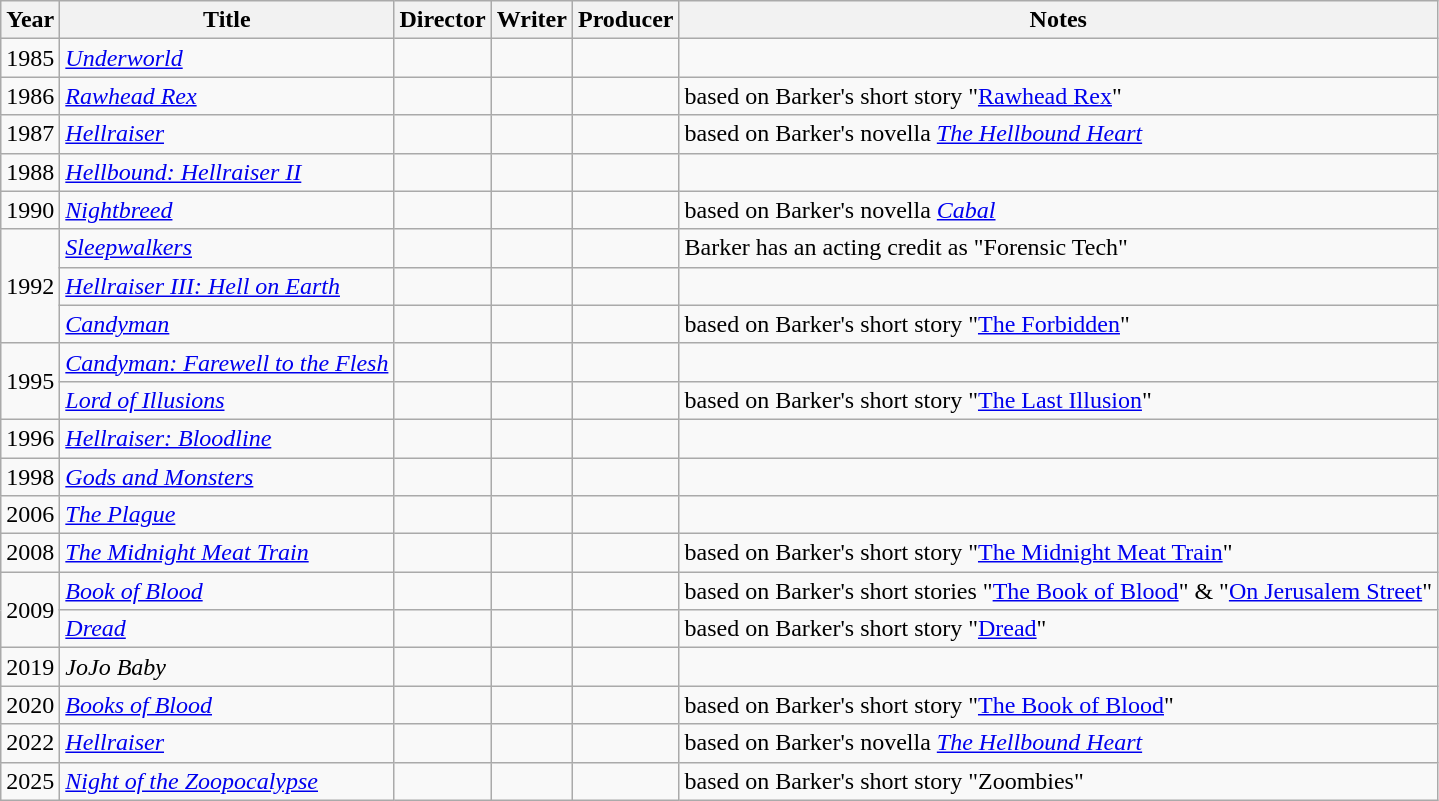<table class="wikitable">
<tr>
<th>Year</th>
<th>Title</th>
<th>Director</th>
<th>Writer</th>
<th>Producer</th>
<th>Notes</th>
</tr>
<tr>
<td>1985</td>
<td><em><a href='#'>Underworld</a></em></td>
<td></td>
<td></td>
<td></td>
<td></td>
</tr>
<tr>
<td>1986</td>
<td><em><a href='#'>Rawhead Rex</a></em></td>
<td></td>
<td></td>
<td></td>
<td>based on Barker's short story "<a href='#'>Rawhead Rex</a>"</td>
</tr>
<tr>
<td>1987</td>
<td><em><a href='#'>Hellraiser</a></em></td>
<td></td>
<td></td>
<td></td>
<td>based on Barker's novella <em><a href='#'>The Hellbound Heart</a></em></td>
</tr>
<tr>
<td>1988</td>
<td><em><a href='#'>Hellbound: Hellraiser II</a></em></td>
<td></td>
<td></td>
<td></td>
<td></td>
</tr>
<tr>
<td>1990</td>
<td><em><a href='#'>Nightbreed</a></em></td>
<td></td>
<td></td>
<td></td>
<td>based on Barker's novella <em><a href='#'>Cabal</a></em></td>
</tr>
<tr>
<td rowspan=3>1992</td>
<td><em><a href='#'>Sleepwalkers</a></em></td>
<td></td>
<td></td>
<td></td>
<td>Barker has an acting credit as "Forensic Tech"</td>
</tr>
<tr>
<td><em><a href='#'>Hellraiser III: Hell on Earth</a></em></td>
<td></td>
<td></td>
<td></td>
<td></td>
</tr>
<tr>
<td><em><a href='#'>Candyman</a></em></td>
<td></td>
<td></td>
<td></td>
<td>based on Barker's short story "<a href='#'>The Forbidden</a>"</td>
</tr>
<tr>
<td rowspan="2">1995</td>
<td><em><a href='#'>Candyman: Farewell to the Flesh</a></em></td>
<td></td>
<td></td>
<td></td>
<td></td>
</tr>
<tr>
<td><em><a href='#'>Lord of Illusions</a></em></td>
<td></td>
<td></td>
<td></td>
<td>based on Barker's short story "<a href='#'>The Last Illusion</a>"</td>
</tr>
<tr>
<td>1996</td>
<td><em><a href='#'>Hellraiser: Bloodline</a></em></td>
<td></td>
<td></td>
<td></td>
<td></td>
</tr>
<tr>
<td>1998</td>
<td><em><a href='#'>Gods and Monsters</a></em></td>
<td></td>
<td></td>
<td></td>
<td></td>
</tr>
<tr>
<td>2006</td>
<td><em><a href='#'>The Plague</a></em></td>
<td></td>
<td></td>
<td></td>
<td></td>
</tr>
<tr>
<td>2008</td>
<td><em><a href='#'>The Midnight Meat Train</a></em></td>
<td></td>
<td></td>
<td></td>
<td>based on Barker's short story "<a href='#'>The Midnight Meat Train</a>"</td>
</tr>
<tr>
<td rowspan=2>2009</td>
<td><em><a href='#'>Book of Blood</a></em></td>
<td></td>
<td></td>
<td></td>
<td>based on Barker's short stories "<a href='#'>The Book of Blood</a>" & "<a href='#'>On Jerusalem Street</a>"</td>
</tr>
<tr>
<td><em><a href='#'>Dread</a></em></td>
<td></td>
<td></td>
<td></td>
<td>based on Barker's short story "<a href='#'>Dread</a>"</td>
</tr>
<tr>
<td>2019</td>
<td><em>JoJo Baby</em></td>
<td></td>
<td></td>
<td></td>
<td></td>
</tr>
<tr>
<td>2020</td>
<td><em><a href='#'>Books of Blood</a></em></td>
<td></td>
<td></td>
<td></td>
<td>based on Barker's short story "<a href='#'>The Book of Blood</a>"</td>
</tr>
<tr>
<td>2022</td>
<td><em><a href='#'>Hellraiser</a></em></td>
<td></td>
<td></td>
<td></td>
<td>based on Barker's novella <em><a href='#'>The Hellbound Heart</a></em></td>
</tr>
<tr>
<td>2025</td>
<td><em><a href='#'>Night of the Zoopocalypse</a></em></td>
<td></td>
<td></td>
<td></td>
<td>based on Barker's short story "Zoombies"</td>
</tr>
</table>
